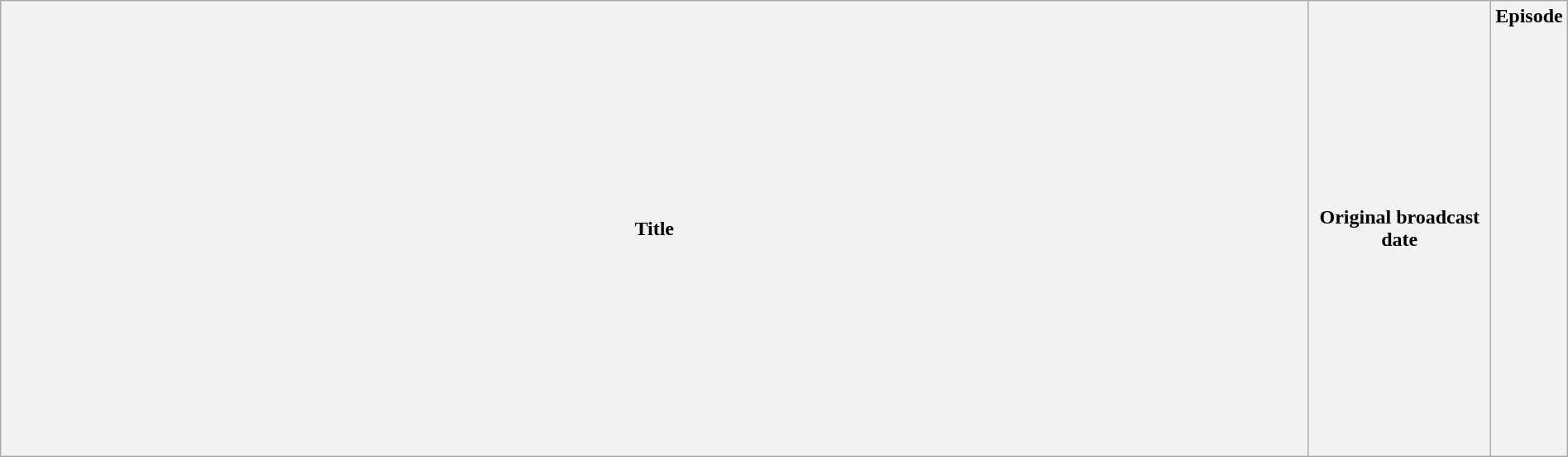<table class="wikitable plainrowheaders" style="width:100%; margin:auto;">
<tr>
<th>Title</th>
<th width="140">Original broadcast date</th>
<th width="40">Episode<br><br><br><br><br><br><br><br><br><br><br><br><br><br><br><br><br><br><br><br></th>
</tr>
</table>
